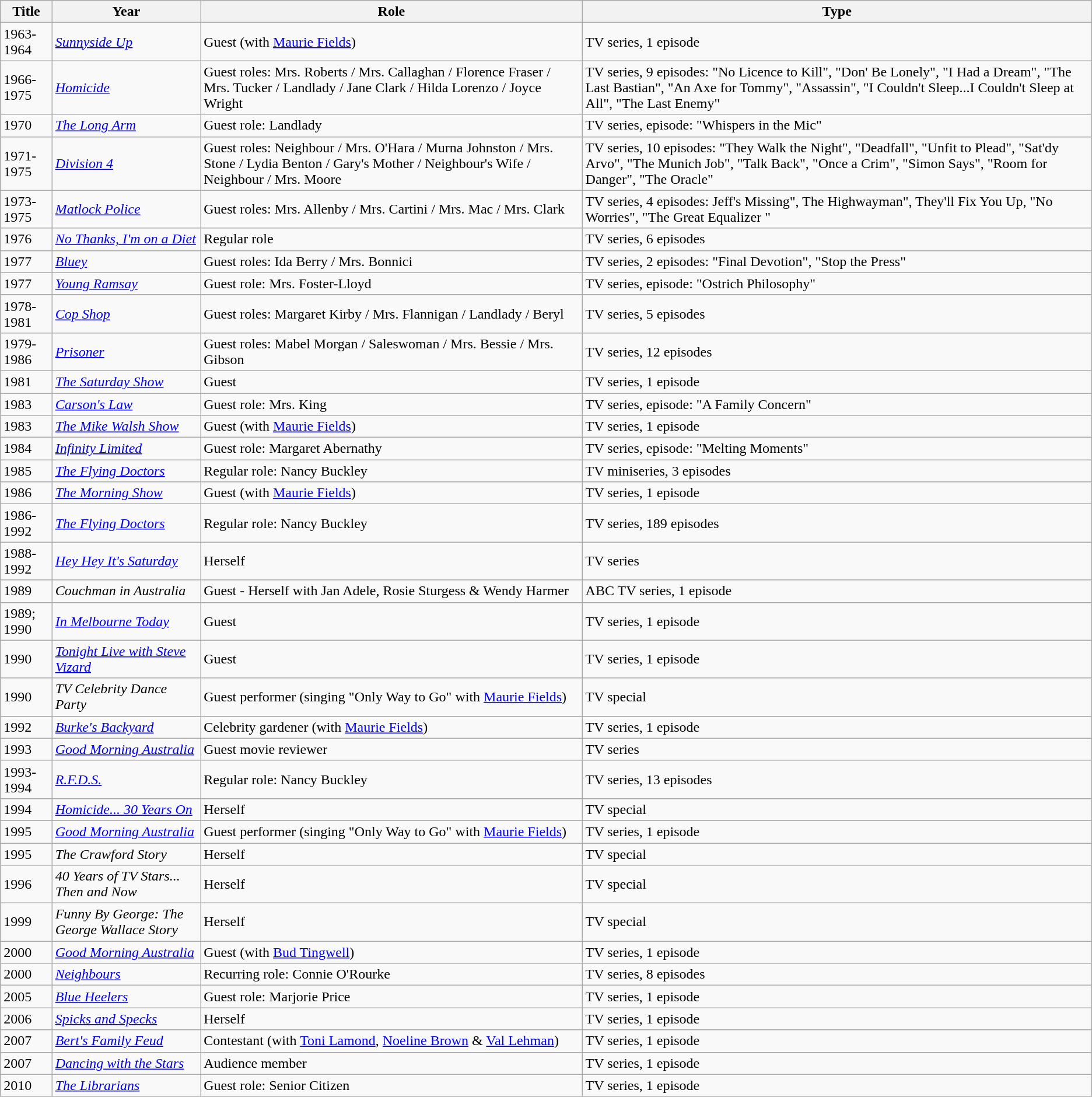<table class="wikitable">
<tr>
<th>Title</th>
<th>Year</th>
<th>Role</th>
<th>Type</th>
</tr>
<tr>
<td>1963-1964</td>
<td><em><a href='#'>Sunnyside Up</a></em></td>
<td>Guest (with <a href='#'>Maurie Fields</a>)</td>
<td>TV series, 1 episode</td>
</tr>
<tr>
<td>1966-1975</td>
<td><em><a href='#'>Homicide</a></em></td>
<td>Guest roles: Mrs. Roberts / Mrs. Callaghan / Florence Fraser / Mrs. Tucker / Landlady / Jane Clark / Hilda Lorenzo / Joyce Wright</td>
<td>TV series, 9 episodes: "No Licence to Kill", "Don' Be Lonely", "I Had a Dream", "The Last Bastian", "An Axe for Tommy", "Assassin", "I Couldn't Sleep...I Couldn't Sleep at All", "The Last Enemy"</td>
</tr>
<tr>
<td>1970</td>
<td><em><a href='#'>The Long Arm</a></em></td>
<td>Guest role: Landlady</td>
<td>TV series, episode: "Whispers in the Mic"</td>
</tr>
<tr>
<td>1971-1975</td>
<td><em><a href='#'>Division 4</a></em></td>
<td>Guest roles: Neighbour / Mrs. O'Hara / Murna Johnston / Mrs. Stone / Lydia Benton / Gary's Mother / Neighbour's Wife / Neighbour / Mrs. Moore</td>
<td>TV series, 10 episodes: "They Walk the Night", "Deadfall", "Unfit to Plead", "Sat'dy Arvo", "The Munich Job", "Talk Back", "Once a Crim", "Simon Says", "Room for Danger", "The Oracle"</td>
</tr>
<tr>
<td>1973-1975</td>
<td><em><a href='#'>Matlock Police</a></em></td>
<td>Guest roles: Mrs. Allenby / Mrs. Cartini / Mrs. Mac / Mrs. Clark</td>
<td>TV series, 4 episodes: Jeff's Missing", The Highwayman", They'll Fix You Up, "No Worries", "The Great Equalizer "</td>
</tr>
<tr>
<td>1976</td>
<td><em><a href='#'>No Thanks, I'm on a Diet</a></em></td>
<td>Regular role</td>
<td>TV series, 6 episodes</td>
</tr>
<tr>
<td>1977</td>
<td><em><a href='#'>Bluey</a></em></td>
<td>Guest roles: Ida Berry / Mrs. Bonnici</td>
<td>TV series, 2 episodes: "Final Devotion", "Stop the Press"</td>
</tr>
<tr>
<td>1977</td>
<td><em><a href='#'>Young Ramsay</a></em></td>
<td>Guest role: Mrs. Foster-Lloyd</td>
<td>TV series, episode: "Ostrich Philosophy"</td>
</tr>
<tr>
<td>1978-1981</td>
<td><em><a href='#'>Cop Shop</a></em></td>
<td>Guest roles: Margaret Kirby / Mrs. Flannigan / Landlady / Beryl</td>
<td>TV series, 5 episodes</td>
</tr>
<tr>
<td>1979-1986</td>
<td><em><a href='#'>Prisoner</a></em></td>
<td>Guest roles: Mabel Morgan / Saleswoman / Mrs. Bessie / Mrs. Gibson</td>
<td>TV series, 12 episodes</td>
</tr>
<tr>
<td>1981</td>
<td><em><a href='#'>The Saturday Show</a></em></td>
<td>Guest</td>
<td>TV series, 1 episode</td>
</tr>
<tr>
<td>1983</td>
<td><em><a href='#'>Carson's Law</a></em></td>
<td>Guest role: Mrs. King</td>
<td>TV series, episode: "A Family Concern"</td>
</tr>
<tr>
<td>1983</td>
<td><em><a href='#'>The Mike Walsh Show</a></em></td>
<td>Guest (with <a href='#'>Maurie Fields</a>)</td>
<td>TV series, 1 episode</td>
</tr>
<tr>
<td>1984</td>
<td><em><a href='#'>Infinity Limited</a></em></td>
<td>Guest role: Margaret Abernathy</td>
<td>TV series, episode: "Melting Moments"</td>
</tr>
<tr>
<td>1985</td>
<td><em><a href='#'>The Flying Doctors</a></em></td>
<td>Regular role: Nancy Buckley</td>
<td>TV miniseries, 3 episodes</td>
</tr>
<tr>
<td>1986</td>
<td><em><a href='#'>The Morning Show</a></em></td>
<td>Guest (with <a href='#'>Maurie Fields</a>)</td>
<td>TV series, 1 episode</td>
</tr>
<tr>
<td>1986-1992</td>
<td><em><a href='#'>The Flying Doctors</a></em></td>
<td>Regular role: Nancy Buckley</td>
<td>TV series, 189 episodes</td>
</tr>
<tr>
<td>1988-1992</td>
<td><em><a href='#'>Hey Hey It's Saturday</a></em></td>
<td>Herself</td>
<td>TV series</td>
</tr>
<tr>
<td>1989</td>
<td><em>Couchman in Australia</em></td>
<td>Guest - Herself with Jan Adele, Rosie Sturgess & Wendy Harmer</td>
<td>ABC TV series, 1 episode</td>
</tr>
<tr>
<td>1989; 1990</td>
<td><em><a href='#'>In Melbourne Today</a></em></td>
<td>Guest</td>
<td>TV series, 1 episode</td>
</tr>
<tr>
<td>1990</td>
<td><em><a href='#'>Tonight Live with Steve Vizard</a></em></td>
<td>Guest</td>
<td>TV series, 1 episode</td>
</tr>
<tr>
<td>1990</td>
<td><em>TV Celebrity Dance Party</em></td>
<td>Guest performer (singing "Only Way to Go" with <a href='#'>Maurie Fields</a>)</td>
<td>TV special</td>
</tr>
<tr>
<td>1992</td>
<td><em><a href='#'>Burke's Backyard</a></em></td>
<td>Celebrity gardener (with <a href='#'>Maurie Fields</a>)</td>
<td>TV series, 1 episode</td>
</tr>
<tr>
<td>1993</td>
<td><em><a href='#'>Good Morning Australia</a></em></td>
<td>Guest movie reviewer</td>
<td>TV series</td>
</tr>
<tr>
<td>1993-1994</td>
<td><em><a href='#'>R.F.D.S.</a></em></td>
<td>Regular role: Nancy Buckley</td>
<td>TV series, 13 episodes</td>
</tr>
<tr>
<td>1994</td>
<td><em><a href='#'>Homicide... 30 Years On</a></em></td>
<td>Herself</td>
<td>TV special</td>
</tr>
<tr>
<td>1995</td>
<td><em><a href='#'>Good Morning Australia</a></em></td>
<td>Guest performer (singing "Only Way to Go" with <a href='#'>Maurie Fields</a>)</td>
<td>TV series, 1 episode</td>
</tr>
<tr>
<td>1995</td>
<td><em>The Crawford Story</em></td>
<td>Herself</td>
<td>TV special</td>
</tr>
<tr>
<td>1996</td>
<td><em>40 Years of TV Stars... Then and Now</em></td>
<td>Herself</td>
<td>TV special</td>
</tr>
<tr>
<td>1999</td>
<td><em>Funny By George: The George Wallace Story</em></td>
<td>Herself</td>
<td>TV special</td>
</tr>
<tr>
<td>2000</td>
<td><em><a href='#'>Good Morning Australia</a></em></td>
<td>Guest (with <a href='#'>Bud Tingwell</a>)</td>
<td>TV series, 1 episode</td>
</tr>
<tr>
<td>2000</td>
<td><em><a href='#'>Neighbours</a></em></td>
<td>Recurring role: Connie O'Rourke</td>
<td>TV series, 8 episodes</td>
</tr>
<tr>
<td>2005</td>
<td><em><a href='#'>Blue Heelers</a></em></td>
<td>Guest role: Marjorie Price</td>
<td>TV series, 1 episode</td>
</tr>
<tr>
<td>2006</td>
<td><em><a href='#'>Spicks and Specks</a></em></td>
<td>Herself</td>
<td>TV series, 1 episode</td>
</tr>
<tr>
<td>2007</td>
<td><em><a href='#'>Bert's Family Feud</a></em></td>
<td>Contestant (with <a href='#'>Toni Lamond</a>, <a href='#'>Noeline Brown</a> & <a href='#'>Val Lehman</a>)</td>
<td>TV series, 1 episode</td>
</tr>
<tr>
<td>2007</td>
<td><em><a href='#'>Dancing with the Stars</a></em></td>
<td>Audience member</td>
<td>TV series, 1 episode</td>
</tr>
<tr>
<td>2010</td>
<td><em><a href='#'>The Librarians</a></em></td>
<td>Guest role: Senior Citizen</td>
<td>TV series, 1 episode</td>
</tr>
</table>
